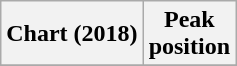<table class="wikitable plainrowheaders">
<tr>
<th scope="col">Chart (2018)</th>
<th scope="col">Peak<br>position</th>
</tr>
<tr>
</tr>
</table>
